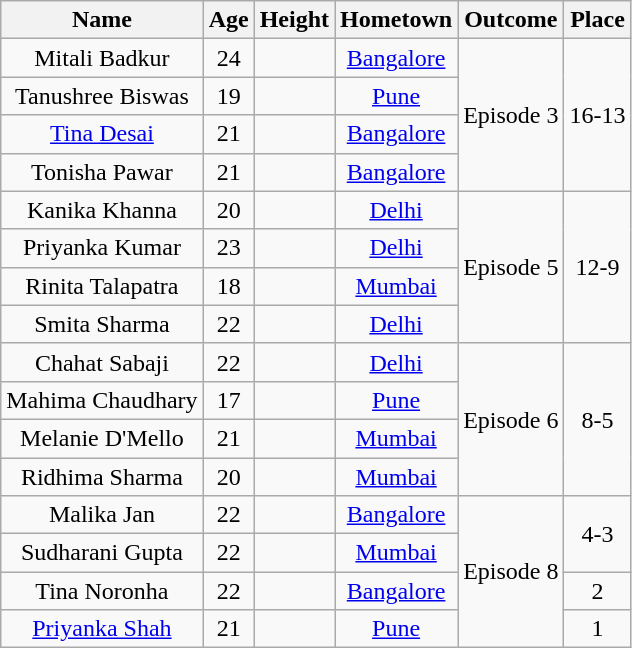<table class="wikitable sortable" style="text-align:center">
<tr>
<th>Name</th>
<th>Age</th>
<th>Height</th>
<th>Hometown</th>
<th>Outcome</th>
<th>Place</th>
</tr>
<tr>
<td>Mitali Badkur</td>
<td>24</td>
<td></td>
<td><a href='#'>Bangalore</a></td>
<td rowspan=4>Episode 3</td>
<td rowspan=4>16-13</td>
</tr>
<tr>
<td>Tanushree Biswas</td>
<td>19</td>
<td></td>
<td><a href='#'>Pune</a></td>
</tr>
<tr>
<td><a href='#'>Tina Desai</a></td>
<td>21</td>
<td></td>
<td><a href='#'>Bangalore</a></td>
</tr>
<tr>
<td>Tonisha Pawar</td>
<td>21</td>
<td></td>
<td><a href='#'>Bangalore</a></td>
</tr>
<tr>
<td>Kanika Khanna</td>
<td>20</td>
<td></td>
<td><a href='#'>Delhi</a></td>
<td rowspan=4>Episode 5</td>
<td rowspan=4>12-9</td>
</tr>
<tr>
<td>Priyanka Kumar</td>
<td>23</td>
<td></td>
<td><a href='#'>Delhi</a></td>
</tr>
<tr>
<td>Rinita Talapatra</td>
<td>18</td>
<td></td>
<td><a href='#'>Mumbai</a></td>
</tr>
<tr>
<td>Smita Sharma</td>
<td>22</td>
<td></td>
<td><a href='#'>Delhi</a></td>
</tr>
<tr>
<td>Chahat Sabaji</td>
<td>22</td>
<td></td>
<td><a href='#'>Delhi</a></td>
<td rowspan=4>Episode 6</td>
<td rowspan=4>8-5</td>
</tr>
<tr>
<td>Mahima Chaudhary</td>
<td>17</td>
<td></td>
<td><a href='#'>Pune</a></td>
</tr>
<tr>
<td>Melanie D'Mello</td>
<td>21</td>
<td></td>
<td><a href='#'>Mumbai</a></td>
</tr>
<tr>
<td>Ridhima Sharma</td>
<td>20</td>
<td></td>
<td><a href='#'>Mumbai</a></td>
</tr>
<tr>
<td>Malika Jan</td>
<td>22</td>
<td></td>
<td><a href='#'>Bangalore</a></td>
<td rowspan=4>Episode 8</td>
<td rowspan=2>4-3</td>
</tr>
<tr>
<td>Sudharani Gupta</td>
<td>22</td>
<td></td>
<td><a href='#'>Mumbai</a></td>
</tr>
<tr>
<td>Tina Noronha</td>
<td>22</td>
<td></td>
<td><a href='#'>Bangalore</a></td>
<td>2</td>
</tr>
<tr>
<td><a href='#'>Priyanka Shah</a></td>
<td>21</td>
<td></td>
<td><a href='#'>Pune</a></td>
<td>1</td>
</tr>
</table>
